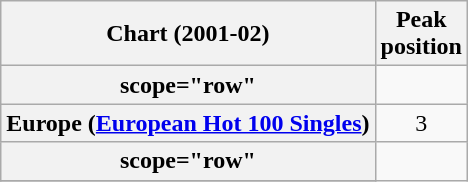<table class="wikitable sortable plainrowheaders">
<tr>
<th>Chart (2001-02)</th>
<th>Peak<br>position</th>
</tr>
<tr>
<th>scope="row"</th>
</tr>
<tr>
<th scope="row">Europe (<a href='#'>European Hot 100 Singles</a>)</th>
<td style="text-align:center;">3</td>
</tr>
<tr>
<th>scope="row"</th>
</tr>
<tr>
</tr>
</table>
